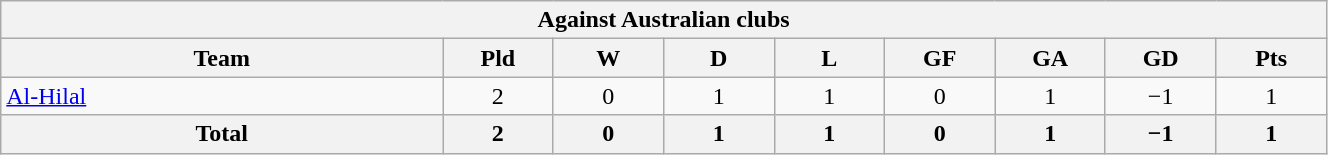<table class="wikitable" style="width:70%; text-align:center;">
<tr>
<th colspan=9>Against Australian clubs</th>
</tr>
<tr>
<th style="width:20%;">Team</th>
<th width=5%>Pld</th>
<th width=5%>W</th>
<th width=5%>D</th>
<th width=5%>L</th>
<th width=5%>GF</th>
<th width=5%>GA</th>
<th width=5%>GD</th>
<th width=5%>Pts</th>
</tr>
<tr>
<td align=left> <a href='#'>Al-Hilal</a></td>
<td>2</td>
<td>0</td>
<td>1</td>
<td>1</td>
<td>0</td>
<td>1</td>
<td>−1</td>
<td>1</td>
</tr>
<tr>
<th>Total</th>
<th>2</th>
<th>0</th>
<th>1</th>
<th>1</th>
<th>0</th>
<th>1</th>
<th>−1</th>
<th>1</th>
</tr>
</table>
